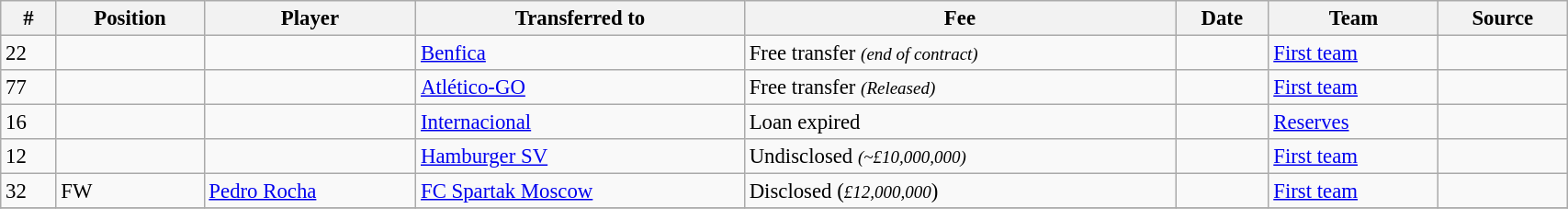<table class="wikitable sortable" style="width:90%; text-align:center; font-size:95%; text-align:left;">
<tr>
<th>#</th>
<th>Position</th>
<th>Player</th>
<th>Transferred to</th>
<th>Fee</th>
<th>Date</th>
<th>Team</th>
<th>Source</th>
</tr>
<tr>
<td>22</td>
<td></td>
<td></td>
<td> <a href='#'>Benfica</a></td>
<td>Free transfer <small><em>(end of contract)</em></small></td>
<td></td>
<td><a href='#'>First team</a></td>
<td></td>
</tr>
<tr>
<td>77</td>
<td></td>
<td></td>
<td> <a href='#'>Atlético-GO</a></td>
<td>Free transfer <small><em>(Released)</em></small></td>
<td></td>
<td><a href='#'>First team</a></td>
<td></td>
</tr>
<tr>
<td>16</td>
<td></td>
<td></td>
<td> <a href='#'>Internacional</a></td>
<td>Loan expired</td>
<td></td>
<td><a href='#'>Reserves</a></td>
<td></td>
</tr>
<tr>
<td>12</td>
<td></td>
<td></td>
<td> <a href='#'>Hamburger SV</a></td>
<td>Undisclosed <small><em>(~£10,000,000)</em></small></td>
<td></td>
<td><a href='#'>First team</a></td>
<td></td>
</tr>
<tr>
<td>32</td>
<td>FW</td>
<td> <a href='#'>Pedro Rocha</a></td>
<td> <a href='#'>FC Spartak Moscow</a></td>
<td>Disclosed (<small><em>£12,000,000</em></small>)</td>
<td></td>
<td><a href='#'>First team</a></td>
<td></td>
</tr>
<tr>
</tr>
</table>
